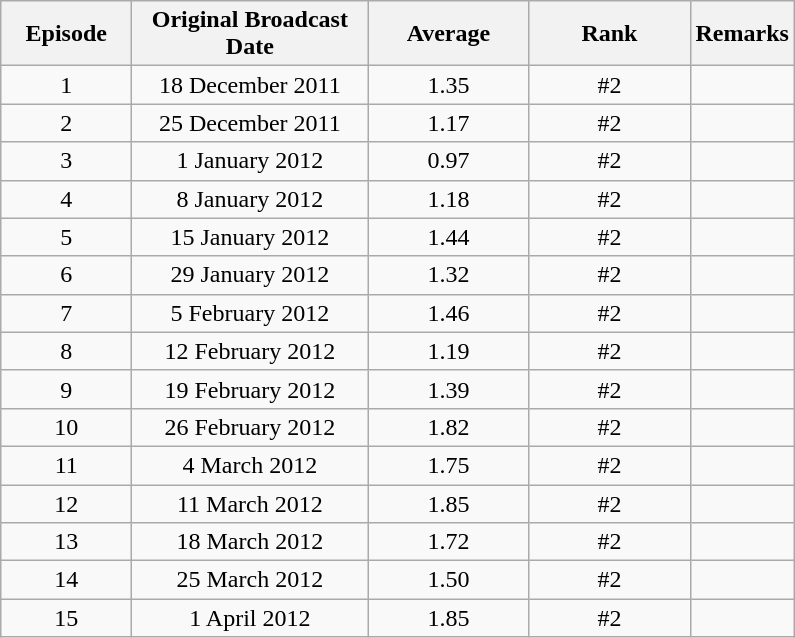<table class="wikitable" style="text-align:center">
<tr>
<th width=80>Episode</th>
<th width=150>Original Broadcast Date</th>
<th width=100>Average</th>
<th width=100>Rank</th>
<th>Remarks</th>
</tr>
<tr>
<td>1</td>
<td>18 December 2011</td>
<td>1.35</td>
<td>#2</td>
<td></td>
</tr>
<tr>
<td>2</td>
<td>25 December 2011</td>
<td>1.17</td>
<td>#2</td>
<td></td>
</tr>
<tr>
<td>3</td>
<td>1 January 2012</td>
<td>0.97</td>
<td>#2</td>
<td></td>
</tr>
<tr>
<td>4</td>
<td>8 January 2012</td>
<td>1.18</td>
<td>#2</td>
<td></td>
</tr>
<tr>
<td>5</td>
<td>15 January 2012</td>
<td>1.44</td>
<td>#2</td>
<td></td>
</tr>
<tr>
<td>6</td>
<td>29 January 2012</td>
<td>1.32</td>
<td>#2</td>
<td></td>
</tr>
<tr>
<td>7</td>
<td>5 February 2012</td>
<td>1.46</td>
<td>#2</td>
<td></td>
</tr>
<tr>
<td>8</td>
<td>12 February 2012</td>
<td>1.19</td>
<td>#2</td>
<td></td>
</tr>
<tr>
<td>9</td>
<td>19 February 2012</td>
<td>1.39</td>
<td>#2</td>
<td></td>
</tr>
<tr>
<td>10</td>
<td>26 February 2012</td>
<td>1.82</td>
<td>#2</td>
<td></td>
</tr>
<tr>
<td>11</td>
<td>4 March 2012</td>
<td>1.75</td>
<td>#2</td>
<td></td>
</tr>
<tr>
<td>12</td>
<td>11 March 2012</td>
<td>1.85</td>
<td>#2</td>
<td></td>
</tr>
<tr>
<td>13</td>
<td>18 March 2012</td>
<td>1.72</td>
<td>#2</td>
<td></td>
</tr>
<tr>
<td>14</td>
<td>25 March 2012</td>
<td>1.50</td>
<td>#2</td>
<td></td>
</tr>
<tr>
<td>15</td>
<td>1 April 2012</td>
<td>1.85</td>
<td>#2</td>
<td></td>
</tr>
</table>
